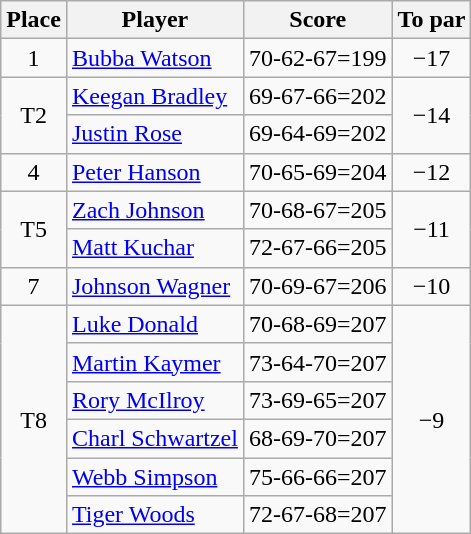<table class="wikitable">
<tr>
<th>Place</th>
<th>Player</th>
<th>Score</th>
<th>To par</th>
</tr>
<tr>
<td align=center>1</td>
<td> <a href='#'>Bubba Watson</a></td>
<td align=center>70-62-67=199</td>
<td align=center>−17</td>
</tr>
<tr>
<td rowspan="2" align=center>T2</td>
<td> <a href='#'>Keegan Bradley</a></td>
<td align=center>69-67-66=202</td>
<td rowspan="2" align=center>−14</td>
</tr>
<tr>
<td> <a href='#'>Justin Rose</a></td>
<td align=center>69-64-69=202</td>
</tr>
<tr>
<td align=center>4</td>
<td> <a href='#'>Peter Hanson</a></td>
<td align=center>70-65-69=204</td>
<td align=center>−12</td>
</tr>
<tr>
<td rowspan="2" align=center>T5</td>
<td> <a href='#'>Zach Johnson</a></td>
<td align=center>70-68-67=205</td>
<td rowspan="2" align=center>−11</td>
</tr>
<tr>
<td> <a href='#'>Matt Kuchar</a></td>
<td align=center>72-67-66=205</td>
</tr>
<tr>
<td align=center>7</td>
<td> <a href='#'>Johnson Wagner</a></td>
<td align=center>70-69-67=206</td>
<td align=center>−10</td>
</tr>
<tr>
<td rowspan="6" align=center>T8</td>
<td> <a href='#'>Luke Donald</a></td>
<td align=center>70-68-69=207</td>
<td rowspan="6" align=center>−9</td>
</tr>
<tr>
<td> <a href='#'>Martin Kaymer</a></td>
<td align=center>73-64-70=207</td>
</tr>
<tr>
<td> <a href='#'>Rory McIlroy</a></td>
<td align=center>73-69-65=207</td>
</tr>
<tr>
<td> <a href='#'>Charl Schwartzel</a></td>
<td align=center>68-69-70=207</td>
</tr>
<tr>
<td> <a href='#'>Webb Simpson</a></td>
<td align=center>75-66-66=207</td>
</tr>
<tr>
<td> <a href='#'>Tiger Woods</a></td>
<td align=center>72-67-68=207</td>
</tr>
</table>
